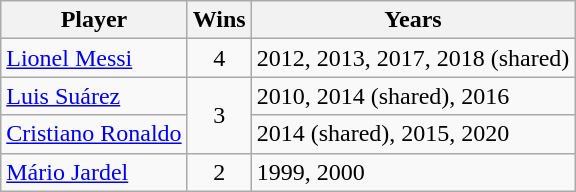<table class="wikitable sortable">
<tr>
<th>Player</th>
<th>Wins</th>
<th>Years</th>
</tr>
<tr>
<td> <a href='#'>Lionel Messi</a></td>
<td align="center">4</td>
<td>2012, 2013, 2017, 2018 (shared)</td>
</tr>
<tr>
<td> <a href='#'>Luis Suárez</a></td>
<td rowspan="2" align="center">3</td>
<td>2010, 2014 (shared), 2016</td>
</tr>
<tr>
<td> <a href='#'>Cristiano Ronaldo</a></td>
<td>2014 (shared), 2015, 2020</td>
</tr>
<tr>
<td> <a href='#'>Mário Jardel</a></td>
<td align="center">2</td>
<td>1999, 2000</td>
</tr>
</table>
